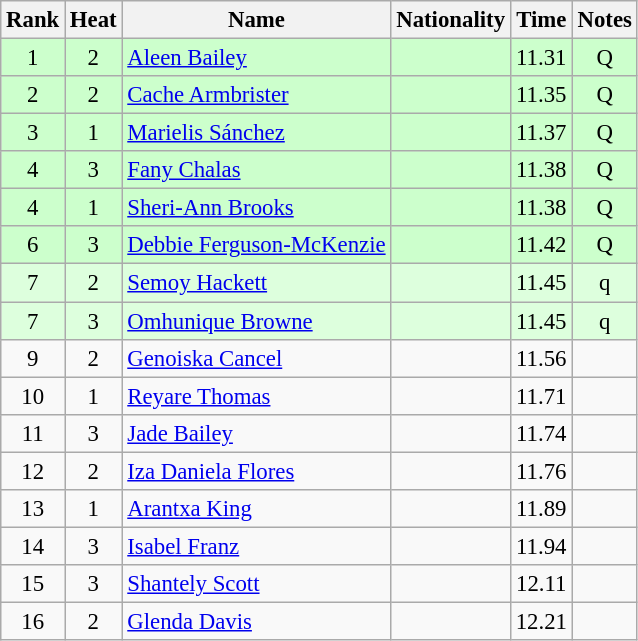<table class="wikitable sortable" style="text-align:center; font-size:95%">
<tr>
<th>Rank</th>
<th>Heat</th>
<th>Name</th>
<th>Nationality</th>
<th>Time</th>
<th>Notes</th>
</tr>
<tr bgcolor=ccffcc>
<td>1</td>
<td>2</td>
<td align=left><a href='#'>Aleen Bailey</a></td>
<td align=left></td>
<td>11.31</td>
<td>Q</td>
</tr>
<tr bgcolor=ccffcc>
<td>2</td>
<td>2</td>
<td align=left><a href='#'>Cache Armbrister</a></td>
<td align=left></td>
<td>11.35</td>
<td>Q</td>
</tr>
<tr bgcolor=ccffcc>
<td>3</td>
<td>1</td>
<td align=left><a href='#'>Marielis Sánchez</a></td>
<td align=left></td>
<td>11.37</td>
<td>Q</td>
</tr>
<tr bgcolor=ccffcc>
<td>4</td>
<td>3</td>
<td align=left><a href='#'>Fany Chalas</a></td>
<td align=left></td>
<td>11.38</td>
<td>Q</td>
</tr>
<tr bgcolor=ccffcc>
<td>4</td>
<td>1</td>
<td align=left><a href='#'>Sheri-Ann Brooks</a></td>
<td align=left></td>
<td>11.38</td>
<td>Q</td>
</tr>
<tr bgcolor=ccffcc>
<td>6</td>
<td>3</td>
<td align=left><a href='#'>Debbie Ferguson-McKenzie</a></td>
<td align=left></td>
<td>11.42</td>
<td>Q</td>
</tr>
<tr bgcolor=ddffdd>
<td>7</td>
<td>2</td>
<td align=left><a href='#'>Semoy Hackett</a></td>
<td align=left></td>
<td>11.45</td>
<td>q</td>
</tr>
<tr bgcolor=ddffdd>
<td>7</td>
<td>3</td>
<td align=left><a href='#'>Omhunique Browne</a></td>
<td align=left></td>
<td>11.45</td>
<td>q</td>
</tr>
<tr>
<td>9</td>
<td>2</td>
<td align=left><a href='#'>Genoiska Cancel</a></td>
<td align=left></td>
<td>11.56</td>
<td></td>
</tr>
<tr>
<td>10</td>
<td>1</td>
<td align=left><a href='#'>Reyare Thomas</a></td>
<td align=left></td>
<td>11.71</td>
<td></td>
</tr>
<tr>
<td>11</td>
<td>3</td>
<td align=left><a href='#'>Jade Bailey</a></td>
<td align=left></td>
<td>11.74</td>
<td></td>
</tr>
<tr>
<td>12</td>
<td>2</td>
<td align=left><a href='#'>Iza Daniela Flores</a></td>
<td align=left></td>
<td>11.76</td>
<td></td>
</tr>
<tr>
<td>13</td>
<td>1</td>
<td align=left><a href='#'>Arantxa King</a></td>
<td align=left></td>
<td>11.89</td>
<td></td>
</tr>
<tr>
<td>14</td>
<td>3</td>
<td align=left><a href='#'>Isabel Franz</a></td>
<td align=left></td>
<td>11.94</td>
<td></td>
</tr>
<tr>
<td>15</td>
<td>3</td>
<td align=left><a href='#'>Shantely Scott</a></td>
<td align=left></td>
<td>12.11</td>
<td></td>
</tr>
<tr>
<td>16</td>
<td>2</td>
<td align=left><a href='#'>Glenda Davis</a></td>
<td align=left></td>
<td>12.21</td>
<td></td>
</tr>
</table>
